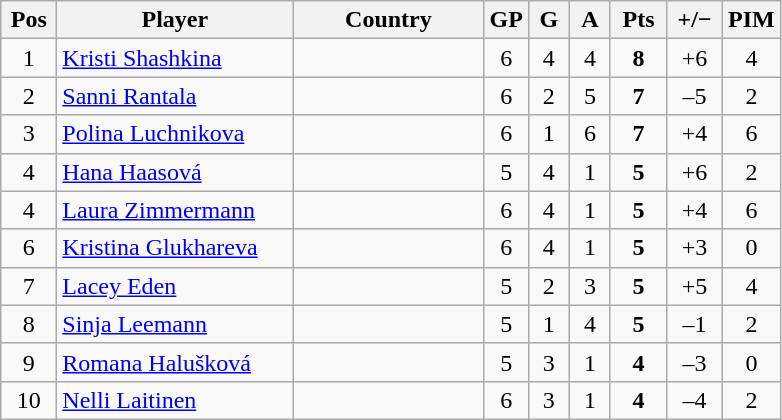<table class="wikitable sortable" style="text-align: center;">
<tr>
<th width=30>Pos</th>
<th width=150>Player</th>
<th width=120>Country</th>
<th width=20>GP</th>
<th width=20>G</th>
<th width=20>A</th>
<th width=30>Pts</th>
<th width=30>+/−</th>
<th width=30>PIM</th>
</tr>
<tr>
<td>1</td>
<td align=left><a href='#'>Kristi Shashkina</a></td>
<td align=left></td>
<td>6</td>
<td>4</td>
<td>4</td>
<td><strong>8</strong></td>
<td>+6</td>
<td>4</td>
</tr>
<tr>
<td>2</td>
<td align=left><a href='#'>Sanni Rantala</a></td>
<td align=left></td>
<td>6</td>
<td>2</td>
<td>5</td>
<td><strong>7</strong></td>
<td>–5</td>
<td>2</td>
</tr>
<tr>
<td>3</td>
<td align=left><a href='#'>Polina Luchnikova</a></td>
<td align=left></td>
<td>6</td>
<td>1</td>
<td>6</td>
<td><strong>7</strong></td>
<td>+4</td>
<td>6</td>
</tr>
<tr>
<td>4</td>
<td align=left><a href='#'>Hana Haasová</a></td>
<td align=left></td>
<td>5</td>
<td>4</td>
<td>1</td>
<td><strong>5</strong></td>
<td>+6</td>
<td>2</td>
</tr>
<tr>
<td>4</td>
<td align=left><a href='#'>Laura Zimmermann</a></td>
<td align=left></td>
<td>6</td>
<td>4</td>
<td>1</td>
<td><strong>5</strong></td>
<td>+4</td>
<td>6</td>
</tr>
<tr>
<td>6</td>
<td align=left><a href='#'>Kristina Glukhareva</a></td>
<td align=left></td>
<td>6</td>
<td>4</td>
<td>1</td>
<td><strong>5</strong></td>
<td>+3</td>
<td>0</td>
</tr>
<tr>
<td>7</td>
<td align=left><a href='#'>Lacey Eden</a></td>
<td align=left></td>
<td>5</td>
<td>2</td>
<td>3</td>
<td><strong>5</strong></td>
<td>+5</td>
<td>4</td>
</tr>
<tr>
<td>8</td>
<td align=left><a href='#'>Sinja Leemann</a></td>
<td align=left></td>
<td>5</td>
<td>1</td>
<td>4</td>
<td><strong>5</strong></td>
<td>–1</td>
<td>2</td>
</tr>
<tr>
<td>9</td>
<td align=left><a href='#'>Romana Halušková</a></td>
<td align=left></td>
<td>5</td>
<td>3</td>
<td>1</td>
<td><strong>4</strong></td>
<td>–3</td>
<td>0</td>
</tr>
<tr>
<td>10</td>
<td align=left><a href='#'>Nelli Laitinen</a></td>
<td align=left></td>
<td>6</td>
<td>3</td>
<td>1</td>
<td><strong>4</strong></td>
<td>–4</td>
<td>2</td>
</tr>
</table>
